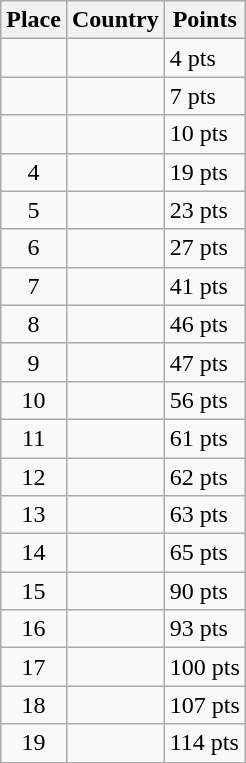<table class=wikitable>
<tr>
<th>Place</th>
<th>Country</th>
<th>Points</th>
</tr>
<tr>
<td align=center></td>
<td></td>
<td>4 pts</td>
</tr>
<tr>
<td align=center></td>
<td></td>
<td>7 pts</td>
</tr>
<tr>
<td align=center></td>
<td></td>
<td>10 pts</td>
</tr>
<tr>
<td align=center>4</td>
<td></td>
<td>19 pts</td>
</tr>
<tr>
<td align=center>5</td>
<td></td>
<td>23 pts</td>
</tr>
<tr>
<td align=center>6</td>
<td></td>
<td>27 pts</td>
</tr>
<tr>
<td align=center>7</td>
<td></td>
<td>41 pts</td>
</tr>
<tr>
<td align=center>8</td>
<td></td>
<td>46 pts</td>
</tr>
<tr>
<td align=center>9</td>
<td></td>
<td>47 pts</td>
</tr>
<tr>
<td align=center>10</td>
<td></td>
<td>56 pts</td>
</tr>
<tr>
<td align=center>11</td>
<td></td>
<td>61 pts</td>
</tr>
<tr>
<td align=center>12</td>
<td></td>
<td>62 pts</td>
</tr>
<tr>
<td align=center>13</td>
<td></td>
<td>63 pts</td>
</tr>
<tr>
<td align=center>14</td>
<td></td>
<td>65 pts</td>
</tr>
<tr>
<td align=center>15</td>
<td></td>
<td>90 pts</td>
</tr>
<tr>
<td align=center>16</td>
<td></td>
<td>93 pts</td>
</tr>
<tr>
<td align=center>17</td>
<td></td>
<td>100 pts</td>
</tr>
<tr>
<td align=center>18</td>
<td></td>
<td>107 pts</td>
</tr>
<tr>
<td align=center>19</td>
<td></td>
<td>114 pts</td>
</tr>
</table>
